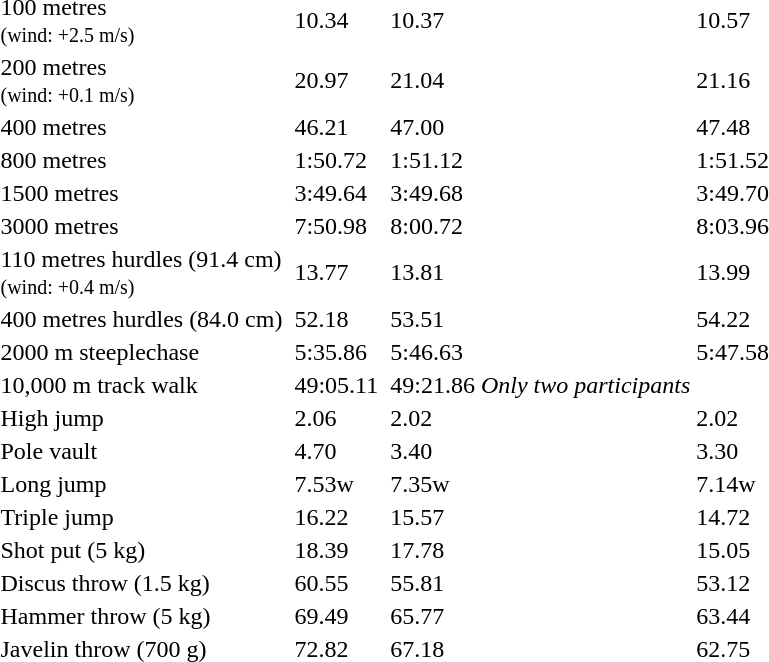<table>
<tr>
<td>100 metres<br><small>(wind: +2.5 m/s)</small></td>
<td></td>
<td>10.34</td>
<td></td>
<td>10.37</td>
<td></td>
<td>10.57</td>
</tr>
<tr>
<td>200 metres<br><small>(wind: +0.1 m/s)</small></td>
<td></td>
<td>20.97</td>
<td></td>
<td>21.04</td>
<td></td>
<td>21.16</td>
</tr>
<tr>
<td>400 metres</td>
<td></td>
<td>46.21</td>
<td></td>
<td>47.00</td>
<td></td>
<td>47.48</td>
</tr>
<tr>
<td>800 metres</td>
<td></td>
<td>1:50.72</td>
<td></td>
<td>1:51.12</td>
<td></td>
<td>1:51.52</td>
</tr>
<tr>
<td>1500 metres</td>
<td></td>
<td>3:49.64</td>
<td></td>
<td>3:49.68</td>
<td></td>
<td>3:49.70</td>
</tr>
<tr>
<td>3000 metres</td>
<td></td>
<td>7:50.98</td>
<td></td>
<td>8:00.72</td>
<td></td>
<td>8:03.96</td>
</tr>
<tr>
<td>110 metres hurdles (91.4 cm)<br><small>(wind: +0.4 m/s)</small></td>
<td></td>
<td>13.77</td>
<td></td>
<td>13.81</td>
<td></td>
<td>13.99</td>
</tr>
<tr>
<td>400 metres hurdles (84.0 cm)</td>
<td></td>
<td>52.18</td>
<td></td>
<td>53.51</td>
<td></td>
<td>54.22</td>
</tr>
<tr>
<td>2000 m steeplechase</td>
<td></td>
<td>5:35.86</td>
<td></td>
<td>5:46.63</td>
<td></td>
<td>5:47.58</td>
</tr>
<tr>
<td>10,000 m track walk</td>
<td></td>
<td>49:05.11</td>
<td></td>
<td>49:21.86</td>
<td><em>Only two participants</em></td>
<td></td>
</tr>
<tr>
<td>High jump</td>
<td></td>
<td>2.06</td>
<td></td>
<td>2.02</td>
<td></td>
<td>2.02</td>
</tr>
<tr>
<td>Pole vault</td>
<td></td>
<td>4.70</td>
<td></td>
<td>3.40</td>
<td></td>
<td>3.30</td>
</tr>
<tr>
<td>Long jump</td>
<td></td>
<td>7.53w</td>
<td></td>
<td>7.35w</td>
<td></td>
<td>7.14w</td>
</tr>
<tr>
<td>Triple jump</td>
<td></td>
<td>16.22</td>
<td></td>
<td>15.57</td>
<td></td>
<td>14.72</td>
</tr>
<tr>
<td>Shot put (5 kg)</td>
<td></td>
<td>18.39</td>
<td></td>
<td>17.78</td>
<td></td>
<td>15.05</td>
</tr>
<tr>
<td>Discus throw (1.5 kg)</td>
<td></td>
<td>60.55</td>
<td></td>
<td>55.81</td>
<td></td>
<td>53.12</td>
</tr>
<tr>
<td>Hammer throw (5 kg)</td>
<td></td>
<td>69.49</td>
<td></td>
<td>65.77</td>
<td></td>
<td>63.44</td>
</tr>
<tr>
<td>Javelin throw (700 g)</td>
<td></td>
<td>72.82</td>
<td></td>
<td>67.18</td>
<td></td>
<td>62.75</td>
</tr>
</table>
